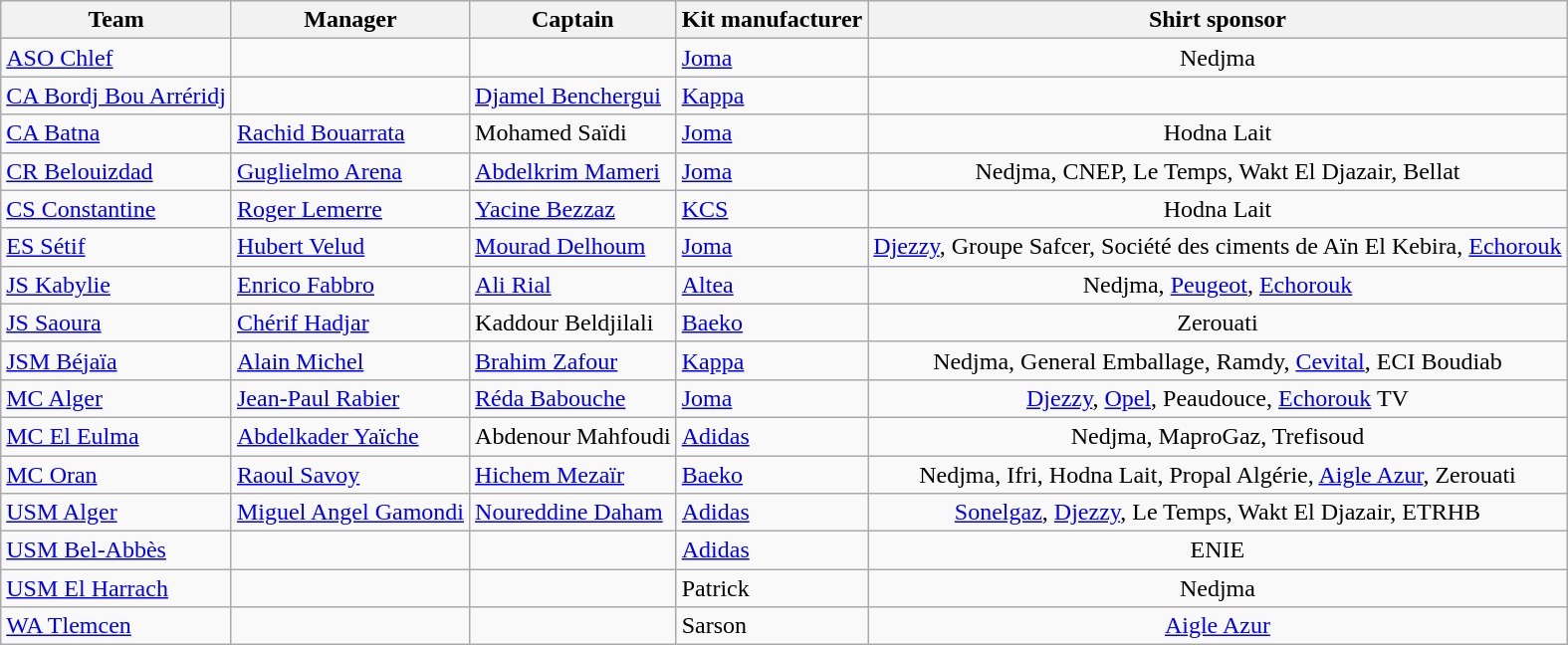<table class="wikitable sortable" style="text-align: left;">
<tr>
<th>Team</th>
<th>Manager</th>
<th>Captain</th>
<th>Kit manufacturer</th>
<th>Shirt sponsor</th>
</tr>
<tr>
<td><a href='#'>ASO Chlef</a></td>
<td> </td>
<td> </td>
<td> <a href='#'>Joma</a></td>
<td align=center>Nedjma</td>
</tr>
<tr>
<td><a href='#'>CA Bordj Bou Arréridj</a></td>
<td> </td>
<td> <a href='#'>Djamel Benchergui</a></td>
<td> <a href='#'>Kappa</a></td>
<td></td>
</tr>
<tr>
<td><a href='#'>CA Batna</a></td>
<td> <a href='#'>Rachid Bouarrata</a></td>
<td> Mohamed Saïdi</td>
<td> <a href='#'>Joma</a></td>
<td align=center>Hodna Lait</td>
</tr>
<tr>
<td><a href='#'>CR Belouizdad</a></td>
<td> <a href='#'>Guglielmo Arena</a></td>
<td> <a href='#'>Abdelkrim Mameri</a></td>
<td> <a href='#'>Joma</a></td>
<td align=center>Nedjma, CNEP, Le Temps, Wakt El Djazair, Bellat</td>
</tr>
<tr>
<td><a href='#'>CS Constantine</a></td>
<td> <a href='#'>Roger Lemerre</a></td>
<td> <a href='#'>Yacine Bezzaz</a></td>
<td> <a href='#'>KCS</a></td>
<td align=center>Hodna Lait</td>
</tr>
<tr>
<td><a href='#'>ES Sétif</a></td>
<td> <a href='#'>Hubert Velud</a></td>
<td> <a href='#'>Mourad Delhoum</a></td>
<td> <a href='#'>Joma</a></td>
<td align=center><a href='#'>Djezzy</a>, Groupe Safcer, Société des ciments de Aïn El Kebira, <a href='#'>Echorouk</a></td>
</tr>
<tr>
<td><a href='#'>JS Kabylie</a></td>
<td> <a href='#'>Enrico Fabbro</a></td>
<td> <a href='#'>Ali Rial</a></td>
<td> <a href='#'>Altea</a></td>
<td align=center>Nedjma, <a href='#'>Peugeot</a>, <a href='#'>Echorouk</a></td>
</tr>
<tr>
<td><a href='#'>JS Saoura</a></td>
<td> <a href='#'>Chérif Hadjar</a></td>
<td> Kaddour Beldjilali</td>
<td> <a href='#'>Baeko</a></td>
<td align=center>Zerouati</td>
</tr>
<tr>
<td><a href='#'>JSM Béjaïa</a></td>
<td> <a href='#'>Alain Michel</a></td>
<td> <a href='#'>Brahim Zafour</a></td>
<td> <a href='#'>Kappa</a></td>
<td align=center>Nedjma, General Emballage, Ramdy, <a href='#'>Cevital</a>, ECI Boudiab</td>
</tr>
<tr>
<td><a href='#'>MC Alger</a></td>
<td> <a href='#'>Jean-Paul Rabier</a></td>
<td> <a href='#'>Réda Babouche</a></td>
<td> <a href='#'>Joma</a></td>
<td align=center><a href='#'>Djezzy</a>, <a href='#'>Opel</a>, Peaudouce, <a href='#'>Echorouk</a> TV</td>
</tr>
<tr>
<td><a href='#'>MC El Eulma</a></td>
<td> <a href='#'>Abdelkader Yaïche</a></td>
<td> Abdenour Mahfoudi</td>
<td> <a href='#'>Adidas</a></td>
<td align=center>Nedjma, MaproGaz, Trefisoud</td>
</tr>
<tr>
<td><a href='#'>MC Oran</a></td>
<td> <a href='#'>Raoul Savoy</a></td>
<td> <a href='#'>Hichem Mezaïr</a></td>
<td> <a href='#'>Baeko</a></td>
<td align=center>Nedjma, Ifri, Hodna Lait, Propal Algérie, <a href='#'>Aigle Azur</a>, Zerouati</td>
</tr>
<tr>
<td><a href='#'>USM Alger</a></td>
<td> <a href='#'>Miguel Angel Gamondi</a></td>
<td> <a href='#'>Noureddine Daham</a></td>
<td> <a href='#'>Adidas</a></td>
<td align=center><a href='#'>Sonelgaz</a>, <a href='#'>Djezzy</a>, Le Temps, Wakt El Djazair, ETRHB</td>
</tr>
<tr>
<td><a href='#'>USM Bel-Abbès</a></td>
<td> </td>
<td> </td>
<td><a href='#'>Adidas</a></td>
<td align=center>ENIE</td>
</tr>
<tr>
<td><a href='#'>USM El Harrach</a></td>
<td> </td>
<td> </td>
<td> Patrick</td>
<td align=center>Nedjma</td>
</tr>
<tr>
<td><a href='#'>WA Tlemcen</a></td>
<td> </td>
<td> </td>
<td> Sarson</td>
<td align=center><a href='#'>Aigle Azur</a></td>
</tr>
</table>
